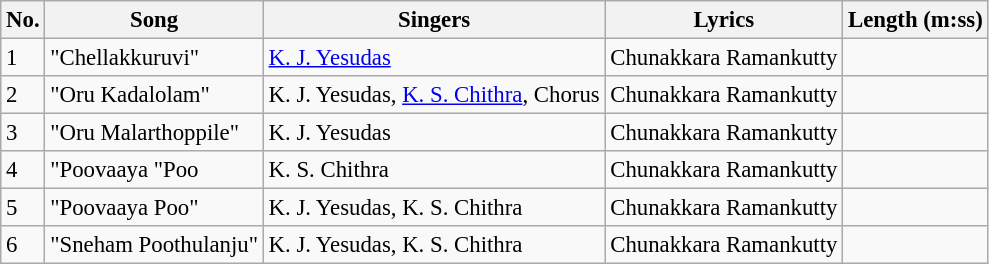<table class="wikitable" style="font-size:95%;">
<tr>
<th>No.</th>
<th>Song</th>
<th>Singers</th>
<th>Lyrics</th>
<th>Length (m:ss)</th>
</tr>
<tr>
<td>1</td>
<td>"Chellakkuruvi"</td>
<td><a href='#'>K. J. Yesudas</a></td>
<td>Chunakkara Ramankutty</td>
<td></td>
</tr>
<tr>
<td>2</td>
<td>"Oru Kadalolam"</td>
<td>K. J. Yesudas, <a href='#'>K. S. Chithra</a>, Chorus</td>
<td>Chunakkara Ramankutty</td>
<td></td>
</tr>
<tr>
<td>3</td>
<td>"Oru Malarthoppile"</td>
<td>K. J. Yesudas</td>
<td>Chunakkara Ramankutty</td>
<td></td>
</tr>
<tr>
<td>4</td>
<td>"Poovaaya "Poo</td>
<td>K. S. Chithra</td>
<td>Chunakkara Ramankutty</td>
<td></td>
</tr>
<tr>
<td>5</td>
<td>"Poovaaya Poo"</td>
<td>K. J. Yesudas, K. S. Chithra</td>
<td>Chunakkara Ramankutty</td>
<td></td>
</tr>
<tr>
<td>6</td>
<td>"Sneham Poothulanju"</td>
<td>K. J. Yesudas, K. S. Chithra</td>
<td>Chunakkara Ramankutty</td>
<td></td>
</tr>
</table>
